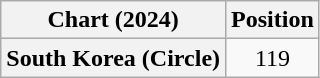<table class="wikitable plainrowheaders" style="text-align:center">
<tr>
<th scope="col">Chart (2024)</th>
<th scope="col">Position</th>
</tr>
<tr>
<th scope="row">South Korea (Circle)</th>
<td>119</td>
</tr>
</table>
